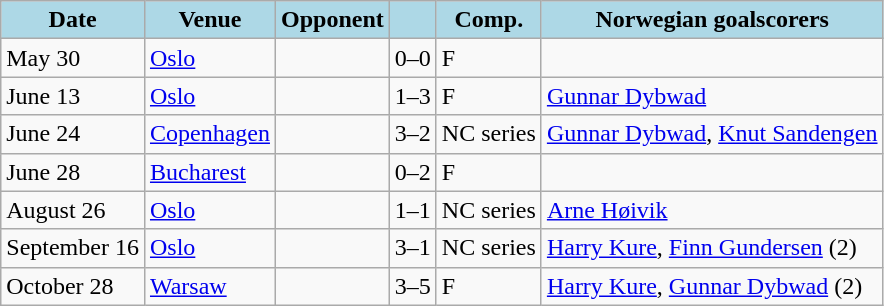<table class="wikitable">
<tr>
<th style="background: lightblue;">Date</th>
<th style="background: lightblue;">Venue</th>
<th style="background: lightblue;">Opponent</th>
<th style="background: lightblue;" align=center></th>
<th style="background: lightblue;" align=center>Comp.</th>
<th style="background: lightblue;">Norwegian goalscorers</th>
</tr>
<tr>
<td>May 30</td>
<td><a href='#'>Oslo</a></td>
<td></td>
<td>0–0</td>
<td>F</td>
<td></td>
</tr>
<tr>
<td>June 13</td>
<td><a href='#'>Oslo</a></td>
<td></td>
<td>1–3</td>
<td>F</td>
<td><a href='#'>Gunnar Dybwad</a></td>
</tr>
<tr>
<td>June 24</td>
<td><a href='#'>Copenhagen</a></td>
<td></td>
<td>3–2</td>
<td>NC series</td>
<td><a href='#'>Gunnar Dybwad</a>, <a href='#'>Knut Sandengen</a></td>
</tr>
<tr>
<td>June 28</td>
<td><a href='#'>Bucharest</a></td>
<td></td>
<td>0–2</td>
<td>F</td>
<td></td>
</tr>
<tr>
<td>August 26</td>
<td><a href='#'>Oslo</a></td>
<td></td>
<td>1–1</td>
<td>NC series</td>
<td><a href='#'>Arne Høivik</a></td>
</tr>
<tr>
<td>September 16</td>
<td><a href='#'>Oslo</a></td>
<td></td>
<td>3–1</td>
<td>NC series</td>
<td><a href='#'>Harry Kure</a>, <a href='#'>Finn Gundersen</a> (2)</td>
</tr>
<tr>
<td>October 28</td>
<td><a href='#'>Warsaw</a></td>
<td></td>
<td>3–5</td>
<td>F</td>
<td><a href='#'>Harry Kure</a>, <a href='#'>Gunnar Dybwad</a> (2)</td>
</tr>
</table>
